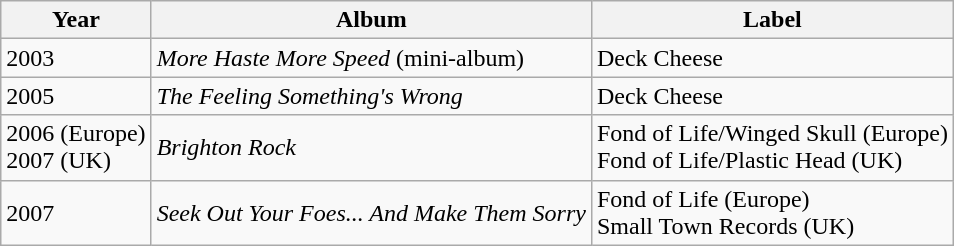<table class="wikitable">
<tr>
<th>Year</th>
<th>Album</th>
<th>Label</th>
</tr>
<tr>
<td>2003</td>
<td><em>More Haste More Speed</em> (mini-album)</td>
<td>Deck Cheese</td>
</tr>
<tr>
<td>2005</td>
<td><em>The Feeling Something's Wrong</em></td>
<td>Deck Cheese</td>
</tr>
<tr>
<td>2006 (Europe)<br>2007 (UK)</td>
<td><em>Brighton Rock</em></td>
<td>Fond of Life/Winged Skull (Europe)<br>Fond of Life/Plastic Head (UK)</td>
</tr>
<tr>
<td>2007</td>
<td><em>Seek Out Your Foes... And Make Them Sorry</em></td>
<td>Fond of Life (Europe) <br> Small Town Records (UK)</td>
</tr>
</table>
